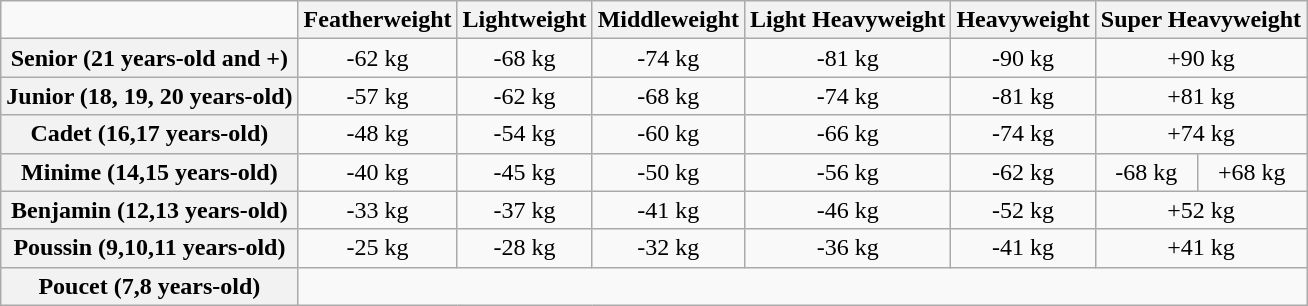<table class="wikitable" style="text-align:center;">
<tr>
<td></td>
<th scope=col>Featherweight</th>
<th scope=col>Lightweight</th>
<th scope=col>Middleweight</th>
<th scope=col>Light Heavyweight</th>
<th scope=col>Heavyweight</th>
<th scope=col colspan=2>Super Heavyweight</th>
</tr>
<tr>
<th scope=row>Senior (21 years-old and +)</th>
<td>-62 kg</td>
<td>-68 kg</td>
<td>-74 kg</td>
<td>-81 kg</td>
<td>-90 kg</td>
<td colspan=2>+90 kg</td>
</tr>
<tr>
<th scope=row>Junior (18, 19, 20 years-old)</th>
<td>-57 kg</td>
<td>-62 kg</td>
<td>-68 kg</td>
<td>-74 kg</td>
<td>-81 kg</td>
<td colspan=2>+81 kg</td>
</tr>
<tr>
<th scope=row>Cadet (16,17 years-old)</th>
<td>-48 kg</td>
<td>-54 kg</td>
<td>-60 kg</td>
<td>-66 kg</td>
<td>-74 kg</td>
<td colspan=2>+74 kg</td>
</tr>
<tr>
<th scope=row>Minime (14,15 years-old)</th>
<td>-40 kg</td>
<td>-45 kg</td>
<td>-50 kg</td>
<td>-56 kg</td>
<td>-62 kg</td>
<td>-68 kg</td>
<td>+68 kg</td>
</tr>
<tr>
<th scope=row>Benjamin (12,13 years-old)</th>
<td>-33 kg</td>
<td>-37 kg</td>
<td>-41 kg</td>
<td>-46 kg</td>
<td>-52 kg</td>
<td colspan=2>+52 kg</td>
</tr>
<tr>
<th scope=row>Poussin (9,10,11 years-old)</th>
<td>-25 kg</td>
<td>-28 kg</td>
<td>-32 kg</td>
<td>-36 kg</td>
<td>-41 kg</td>
<td colspan=2>+41 kg</td>
</tr>
<tr>
<th scope=row>Poucet (7,8 years-old)</th>
</tr>
</table>
